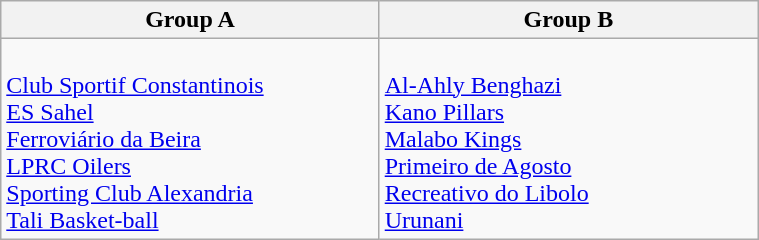<table class="wikitable" width=40%>
<tr>
<th width=175px>Group A</th>
<th width=175px>Group B</th>
</tr>
<tr>
<td><br> <a href='#'>Club Sportif Constantinois</a><br>
 <a href='#'>ES Sahel</a><br>
 <a href='#'>Ferroviário da Beira</a><br>
 <a href='#'>LPRC Oilers</a><br>
 <a href='#'>Sporting Club Alexandria</a><br>
 <a href='#'>Tali Basket-ball</a></td>
<td><br> <a href='#'>Al-Ahly Benghazi</a><br>
 <a href='#'>Kano Pillars</a><br>
 <a href='#'>Malabo Kings</a><br>
 <a href='#'>Primeiro de Agosto</a><br>
 <a href='#'>Recreativo do Libolo</a><br>
 <a href='#'>Urunani</a></td>
</tr>
</table>
